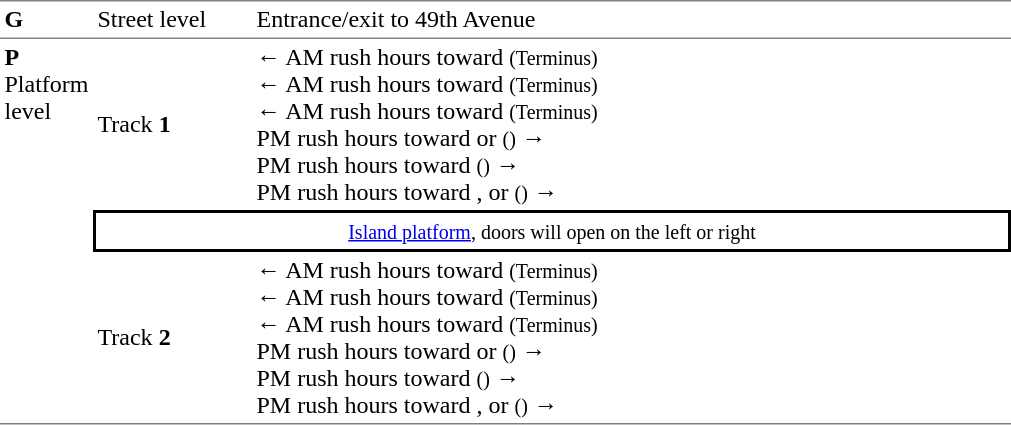<table table border=0 cellspacing=0 cellpadding=3>
<tr>
<td style="border-top:solid 1px gray;" width=50><strong>G</strong></td>
<td style="border-top:solid 1px gray;" width=100>Street level</td>
<td style="border-top:solid 1px gray;" width=500>Entrance/exit to 49th Avenue</td>
</tr>
<tr>
<td style="border-top:solid 1px gray;border-bottom:solid 1px gray;" rowspan=3 valign=top><strong>P</strong><br>Platform level</td>
<td style="border-top:solid 1px gray;">Track <strong>1</strong></td>
<td style="border-top:solid 1px gray;">←  AM rush hours toward  <small>(Terminus)</small><br>←  AM rush hours toward  <small>(Terminus)</small><br>←  AM rush hours toward  <small>(Terminus)</small><br>  PM rush hours toward  or  <small>()</small> →<br>  PM rush hours toward  <small>()</small> →<br>  PM rush hours toward ,  or  <small>()</small> →</td>
</tr>
<tr>
<td style="border-top:solid 2px black;border-right:solid 2px black;border-left:solid 2px black;border-bottom:solid 2px black;text-align:center;" colspan=2><small><a href='#'>Island platform</a>, doors will open on the left or right</small></td>
</tr>
<tr>
<td style="border-bottom:solid 1px gray">Track <strong>2</strong></td>
<td style="border-bottom:solid 1px gray">←  AM rush hours toward  <small>(Terminus)</small><br>←  AM rush hours toward  <small>(Terminus)</small><br>←  AM rush hours toward  <small>(Terminus)</small><br>  PM rush hours toward  or  <small>()</small> →<br>  PM rush hours toward  <small>()</small> →<br>  PM rush hours toward ,  or  <small>()</small> →</td>
</tr>
</table>
